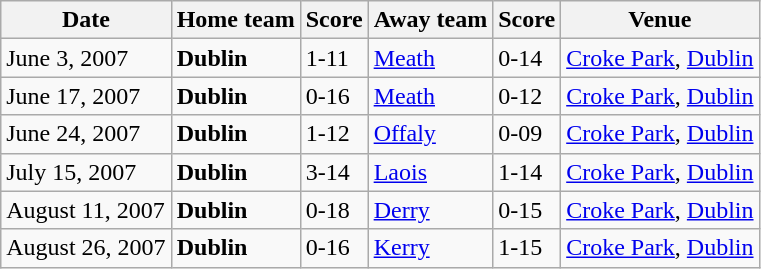<table class="wikitable">
<tr>
<th>Date</th>
<th>Home team</th>
<th>Score</th>
<th>Away team</th>
<th>Score</th>
<th>Venue</th>
</tr>
<tr>
<td>June 3, 2007</td>
<td><strong>Dublin</strong></td>
<td>1-11</td>
<td><a href='#'>Meath</a></td>
<td>0-14</td>
<td><a href='#'>Croke Park</a>, <a href='#'>Dublin</a></td>
</tr>
<tr>
<td>June 17, 2007</td>
<td><strong>Dublin</strong></td>
<td>0-16</td>
<td><a href='#'>Meath</a></td>
<td>0-12</td>
<td><a href='#'>Croke Park</a>, <a href='#'>Dublin</a></td>
</tr>
<tr>
<td>June 24, 2007</td>
<td><strong>Dublin</strong></td>
<td>1-12</td>
<td><a href='#'>Offaly</a></td>
<td>0-09</td>
<td><a href='#'>Croke Park</a>, <a href='#'>Dublin</a></td>
</tr>
<tr>
<td>July 15, 2007</td>
<td><strong>Dublin</strong></td>
<td>3-14</td>
<td><a href='#'>Laois</a></td>
<td>1-14</td>
<td><a href='#'>Croke Park</a>, <a href='#'>Dublin</a></td>
</tr>
<tr>
<td>August 11, 2007</td>
<td><strong>Dublin</strong></td>
<td>0-18</td>
<td><a href='#'>Derry</a></td>
<td>0-15</td>
<td><a href='#'>Croke Park</a>, <a href='#'>Dublin</a></td>
</tr>
<tr>
<td>August 26, 2007</td>
<td><strong>Dublin</strong></td>
<td>0-16</td>
<td><a href='#'>Kerry</a></td>
<td>1-15</td>
<td><a href='#'>Croke Park</a>, <a href='#'>Dublin</a></td>
</tr>
</table>
